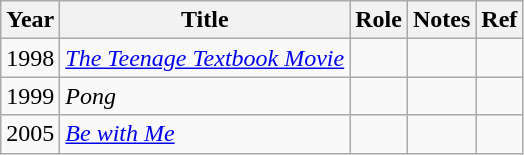<table class="wikitable sortable">
<tr>
<th>Year</th>
<th>Title</th>
<th>Role</th>
<th class="unsortable">Notes</th>
<th class="unsortable">Ref</th>
</tr>
<tr>
<td>1998</td>
<td><em><a href='#'>The Teenage Textbook Movie</a></em></td>
<td></td>
<td></td>
<td></td>
</tr>
<tr>
<td>1999</td>
<td><em>Pong</em></td>
<td></td>
<td></td>
<td></td>
</tr>
<tr>
<td>2005</td>
<td><em><a href='#'>Be with Me</a></em></td>
<td></td>
<td></td>
<td></td>
</tr>
</table>
